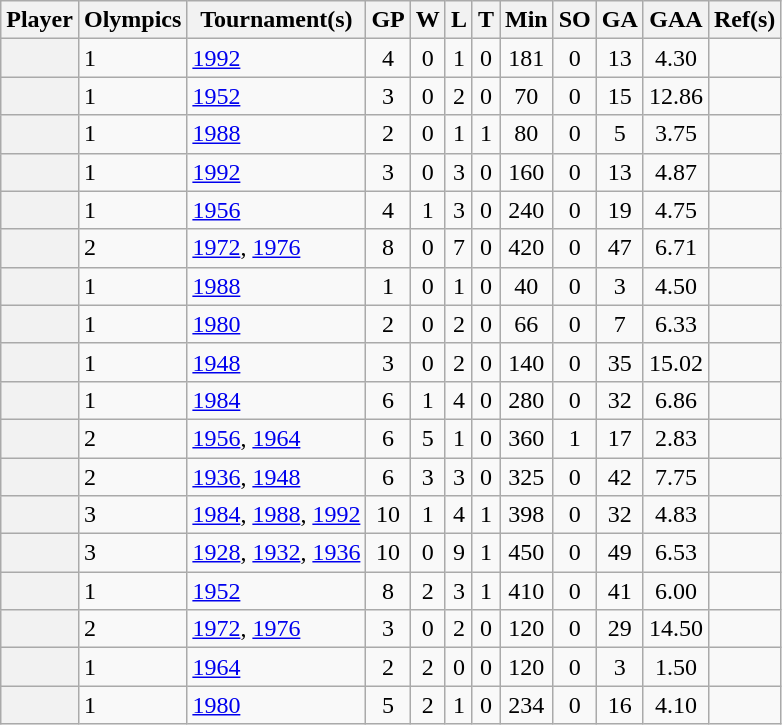<table class="wikitable sortable plainrowheaders" style="text-align:center;">
<tr>
<th scope="col">Player</th>
<th scope="col">Olympics</th>
<th scope="col" data-sort-type="text">Tournament(s)</th>
<th scope="col">GP</th>
<th scope="col">W</th>
<th scope="col">L</th>
<th scope="col">T</th>
<th scope="col">Min</th>
<th scope="col">SO</th>
<th scope="col">GA</th>
<th scope="col">GAA</th>
<th scope="col" class="unsortable">Ref(s)</th>
</tr>
<tr>
<th scope="row"></th>
<td align=left>1</td>
<td align=left><a href='#'>1992</a></td>
<td>4</td>
<td>0</td>
<td>1</td>
<td>0</td>
<td>181</td>
<td>0</td>
<td>13</td>
<td>4.30</td>
<td></td>
</tr>
<tr>
<th scope="row"></th>
<td align=left>1</td>
<td align=left><a href='#'>1952</a></td>
<td>3</td>
<td>0</td>
<td>2</td>
<td>0</td>
<td>70</td>
<td>0</td>
<td>15</td>
<td>12.86</td>
<td></td>
</tr>
<tr>
<th scope="row"></th>
<td align=left>1</td>
<td align=left><a href='#'>1988</a></td>
<td>2</td>
<td>0</td>
<td>1</td>
<td>1</td>
<td>80</td>
<td>0</td>
<td>5</td>
<td>3.75</td>
<td></td>
</tr>
<tr>
<th scope="row"></th>
<td align=left>1</td>
<td align=left><a href='#'>1992</a></td>
<td>3</td>
<td>0</td>
<td>3</td>
<td>0</td>
<td>160</td>
<td>0</td>
<td>13</td>
<td>4.87</td>
<td></td>
</tr>
<tr>
<th scope="row"></th>
<td align=left>1</td>
<td align=left><a href='#'>1956</a></td>
<td>4</td>
<td>1</td>
<td>3</td>
<td>0</td>
<td>240</td>
<td>0</td>
<td>19</td>
<td>4.75</td>
<td></td>
</tr>
<tr>
<th scope="row"></th>
<td align=left>2</td>
<td align=left><a href='#'>1972</a>, <a href='#'>1976</a></td>
<td>8</td>
<td>0</td>
<td>7</td>
<td>0</td>
<td>420</td>
<td>0</td>
<td>47</td>
<td>6.71</td>
<td></td>
</tr>
<tr>
<th scope="row"></th>
<td align=left>1</td>
<td align=left><a href='#'>1988</a></td>
<td>1</td>
<td>0</td>
<td>1</td>
<td>0</td>
<td>40</td>
<td>0</td>
<td>3</td>
<td>4.50</td>
<td></td>
</tr>
<tr>
<th scope="row"></th>
<td align=left>1</td>
<td align=left><a href='#'>1980</a></td>
<td>2</td>
<td>0</td>
<td>2</td>
<td>0</td>
<td>66</td>
<td>0</td>
<td>7</td>
<td>6.33</td>
<td></td>
</tr>
<tr>
<th scope="row"></th>
<td align=left>1</td>
<td align=left><a href='#'>1948</a></td>
<td>3</td>
<td>0</td>
<td>2</td>
<td>0</td>
<td>140</td>
<td>0</td>
<td>35</td>
<td>15.02</td>
<td></td>
</tr>
<tr>
<th scope="row"></th>
<td align=left>1</td>
<td align=left><a href='#'>1984</a></td>
<td>6</td>
<td>1</td>
<td>4</td>
<td>0</td>
<td>280</td>
<td>0</td>
<td>32</td>
<td>6.86</td>
<td></td>
</tr>
<tr>
<th scope="row"></th>
<td align=left>2</td>
<td align=left><a href='#'>1956</a>, <a href='#'>1964</a></td>
<td>6</td>
<td>5</td>
<td>1</td>
<td>0</td>
<td>360</td>
<td>1</td>
<td>17</td>
<td>2.83</td>
<td></td>
</tr>
<tr>
<th scope="row"></th>
<td align=left>2</td>
<td align=left><a href='#'>1936</a>, <a href='#'>1948</a></td>
<td>6</td>
<td>3</td>
<td>3</td>
<td>0</td>
<td>325</td>
<td>0</td>
<td>42</td>
<td>7.75</td>
<td></td>
</tr>
<tr>
<th scope="row"></th>
<td align=left>3</td>
<td align=left><a href='#'>1984</a>, <a href='#'>1988</a>, <a href='#'>1992</a></td>
<td>10</td>
<td>1</td>
<td>4</td>
<td>1</td>
<td>398</td>
<td>0</td>
<td>32</td>
<td>4.83</td>
<td></td>
</tr>
<tr>
<th scope="row"></th>
<td align=left>3</td>
<td align=left><a href='#'>1928</a>, <a href='#'>1932</a>, <a href='#'>1936</a></td>
<td>10</td>
<td>0</td>
<td>9</td>
<td>1</td>
<td>450</td>
<td>0</td>
<td>49</td>
<td>6.53</td>
<td></td>
</tr>
<tr>
<th scope="row"></th>
<td align=left>1</td>
<td align=left><a href='#'>1952</a></td>
<td>8</td>
<td>2</td>
<td>3</td>
<td>1</td>
<td>410</td>
<td>0</td>
<td>41</td>
<td>6.00</td>
<td></td>
</tr>
<tr>
<th scope="row"></th>
<td align=left>2</td>
<td align=left><a href='#'>1972</a>, <a href='#'>1976</a></td>
<td>3</td>
<td>0</td>
<td>2</td>
<td>0</td>
<td>120</td>
<td>0</td>
<td>29</td>
<td>14.50</td>
<td></td>
</tr>
<tr>
<th scope="row"></th>
<td align=left>1</td>
<td align=left><a href='#'>1964</a></td>
<td>2</td>
<td>2</td>
<td>0</td>
<td>0</td>
<td>120</td>
<td>0</td>
<td>3</td>
<td>1.50</td>
<td></td>
</tr>
<tr>
<th scope="row"></th>
<td align=left>1</td>
<td align=left><a href='#'>1980</a></td>
<td>5</td>
<td>2</td>
<td>1</td>
<td>0</td>
<td>234</td>
<td>0</td>
<td>16</td>
<td>4.10</td>
<td></td>
</tr>
</table>
